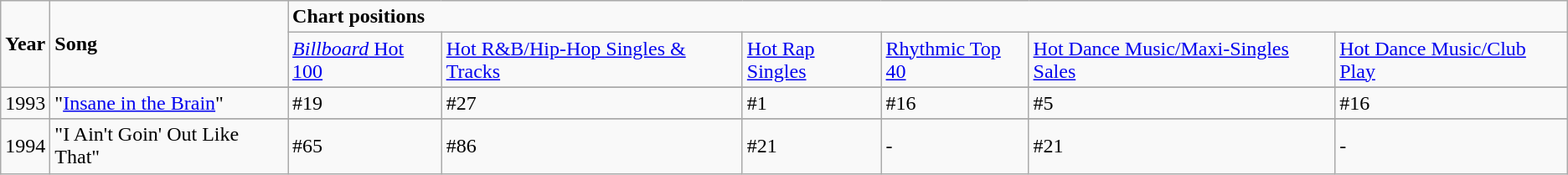<table class="wikitable">
<tr>
<td rowspan="2"><strong>Year</strong></td>
<td rowspan="2"><strong>Song</strong></td>
<td colspan="6"><strong>Chart positions</strong></td>
</tr>
<tr>
<td><a href='#'><em>Billboard</em> Hot 100</a></td>
<td><a href='#'>Hot R&B/Hip-Hop Singles & Tracks</a></td>
<td><a href='#'>Hot Rap Singles</a></td>
<td><a href='#'>Rhythmic Top 40</a></td>
<td><a href='#'>Hot Dance Music/Maxi-Singles Sales</a></td>
<td><a href='#'>Hot Dance Music/Club Play</a></td>
</tr>
<tr>
<td rowspan="2">1993</td>
</tr>
<tr>
<td>"<a href='#'>Insane in the Brain</a>"</td>
<td>#19</td>
<td>#27</td>
<td>#1</td>
<td>#16</td>
<td>#5</td>
<td>#16</td>
</tr>
<tr>
<td rowspan="2">1994</td>
</tr>
<tr>
<td>"I Ain't Goin' Out Like That"</td>
<td>#65</td>
<td>#86</td>
<td>#21</td>
<td>-</td>
<td>#21</td>
<td>-</td>
</tr>
</table>
